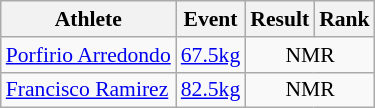<table class=wikitable style="font-size:90%">
<tr>
<th>Athlete</th>
<th>Event</th>
<th>Result</th>
<th>Rank</th>
</tr>
<tr>
<td><a href='#'>Porfirio Arredondo</a></td>
<td><a href='#'>67.5kg</a></td>
<td style="text-align:center;" colspan="2">NMR</td>
</tr>
<tr>
<td><a href='#'>Francisco Ramirez</a></td>
<td><a href='#'>82.5kg</a></td>
<td style="text-align:center;" colspan="2">NMR</td>
</tr>
</table>
